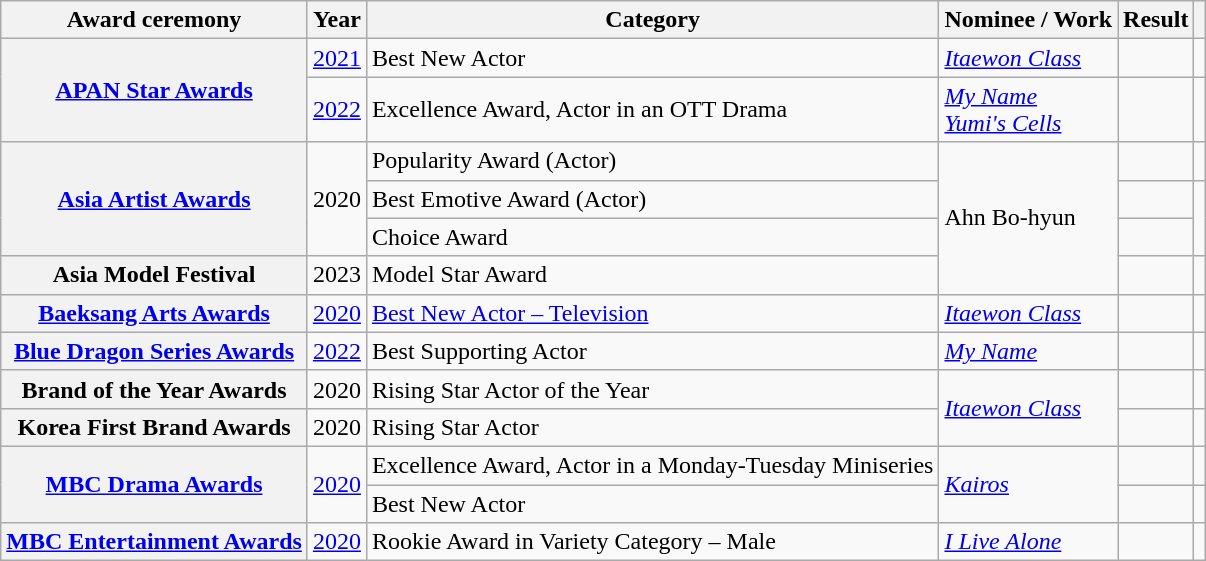<table class="wikitable plainrowheaders sortable">
<tr>
<th scope="col">Award ceremony</th>
<th scope="col">Year</th>
<th scope="col">Category</th>
<th scope="col">Nominee / Work</th>
<th scope="col">Result</th>
<th scope="col" class="unsortable"></th>
</tr>
<tr>
<th scope="row"  rowspan="2"><a href='#'>APAN Star Awards</a></th>
<td style="text-align:center"><a href='#'>2021</a></td>
<td>Best New Actor</td>
<td><em><a href='#'>Itaewon Class</a></em></td>
<td></td>
<td style="text-align:center"></td>
</tr>
<tr>
<td style="text-align:center"><a href='#'>2022</a></td>
<td>Excellence Award, Actor in an OTT Drama</td>
<td><em><a href='#'>My Name</a></em><br><em><a href='#'>Yumi's Cells</a></em></td>
<td></td>
<td style="text-align:center"></td>
</tr>
<tr>
<th scope="row"  rowspan="3"><a href='#'>Asia Artist Awards</a></th>
<td rowspan="3" style="text-align:center">2020</td>
<td>Popularity Award (Actor)</td>
<td rowspan="4">Ahn Bo-hyun</td>
<td></td>
<td style="text-align:center"></td>
</tr>
<tr>
<td>Best Emotive Award (Actor)</td>
<td></td>
<td rowspan="2" style="text-align:center"></td>
</tr>
<tr>
<td>Choice Award</td>
<td></td>
</tr>
<tr>
<th scope="row">Asia Model Festival</th>
<td style="text-align:center">2023</td>
<td>Model Star Award</td>
<td></td>
<td style="text-align:center"></td>
</tr>
<tr>
<th scope="row"><a href='#'>Baeksang Arts Awards</a></th>
<td style="text-align:center"><a href='#'>2020</a></td>
<td><a href='#'>Best New Actor – Television</a></td>
<td><em><a href='#'>Itaewon Class</a></em></td>
<td></td>
<td style="text-align:center"></td>
</tr>
<tr>
<th scope="row"><a href='#'>Blue Dragon Series Awards</a></th>
<td style="text-align:center"><a href='#'>2022</a></td>
<td>Best Supporting Actor</td>
<td><em><a href='#'>My Name</a></em></td>
<td></td>
<td style="text-align:center"></td>
</tr>
<tr>
<th scope="row">Brand of the Year Awards</th>
<td style="text-align:center">2020</td>
<td>Rising Star Actor of the Year</td>
<td rowspan="2"><em><a href='#'>Itaewon Class</a></em></td>
<td></td>
<td style="text-align:center"></td>
</tr>
<tr>
<th scope="row">Korea First Brand Awards</th>
<td style="text-align:center">2020</td>
<td>Rising Star Actor</td>
<td></td>
<td style="text-align:center"></td>
</tr>
<tr>
<th scope="row"  rowspan="2"><a href='#'>MBC Drama Awards</a></th>
<td rowspan="2" style="text-align:center"><a href='#'>2020</a></td>
<td>Excellence Award, Actor in a Monday-Tuesday Miniseries</td>
<td rowspan="2"><em><a href='#'>Kairos</a></em></td>
<td></td>
<td style="text-align:center"></td>
</tr>
<tr>
<td>Best New Actor</td>
<td></td>
<td style="text-align:center"></td>
</tr>
<tr>
<th scope="row"><a href='#'>MBC Entertainment Awards</a></th>
<td style="text-align:center"><a href='#'>2020</a></td>
<td>Rookie Award in Variety Category – Male</td>
<td><em> <a href='#'>I Live Alone</a></em></td>
<td></td>
<td style="text-align:center"></td>
</tr>
</table>
